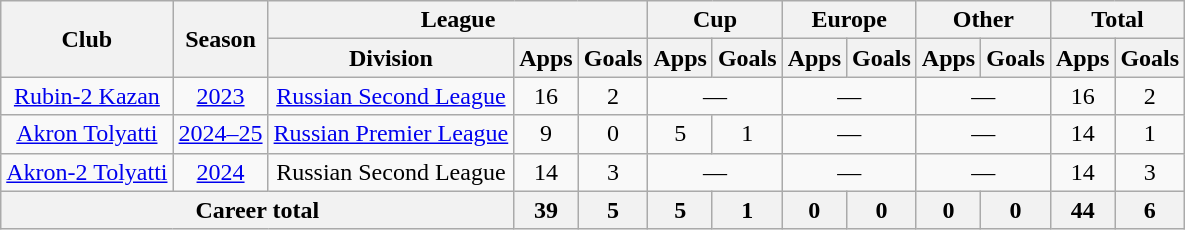<table class="wikitable" style="text-align: center;">
<tr>
<th rowspan="2">Club</th>
<th rowspan="2">Season</th>
<th colspan="3">League</th>
<th colspan="2">Cup</th>
<th colspan="2">Europe</th>
<th colspan="2">Other</th>
<th colspan="2">Total</th>
</tr>
<tr>
<th>Division</th>
<th>Apps</th>
<th>Goals</th>
<th>Apps</th>
<th>Goals</th>
<th>Apps</th>
<th>Goals</th>
<th>Apps</th>
<th>Goals</th>
<th>Apps</th>
<th>Goals</th>
</tr>
<tr>
<td><a href='#'>Rubin-2 Kazan</a></td>
<td><a href='#'>2023</a></td>
<td><a href='#'>Russian Second League</a></td>
<td>16</td>
<td>2</td>
<td colspan="2">—</td>
<td colspan="2">—</td>
<td colspan="2">—</td>
<td>16</td>
<td>2</td>
</tr>
<tr>
<td><a href='#'>Akron Tolyatti</a></td>
<td><a href='#'>2024–25</a></td>
<td><a href='#'>Russian Premier League</a></td>
<td>9</td>
<td>0</td>
<td>5</td>
<td>1</td>
<td colspan="2">—</td>
<td colspan="2">—</td>
<td>14</td>
<td>1</td>
</tr>
<tr>
<td><a href='#'>Akron-2 Tolyatti</a></td>
<td><a href='#'>2024</a></td>
<td>Russian Second League</td>
<td>14</td>
<td>3</td>
<td colspan="2">—</td>
<td colspan="2">—</td>
<td colspan="2">—</td>
<td>14</td>
<td>3</td>
</tr>
<tr>
<th colspan="3">Career total</th>
<th>39</th>
<th>5</th>
<th>5</th>
<th>1</th>
<th>0</th>
<th>0</th>
<th>0</th>
<th>0</th>
<th>44</th>
<th>6</th>
</tr>
</table>
